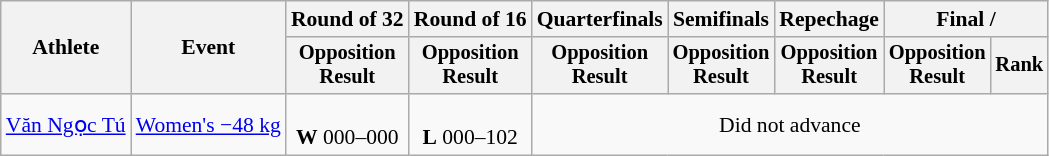<table class="wikitable" style="font-size:90%">
<tr>
<th rowspan="2">Athlete</th>
<th rowspan="2">Event</th>
<th>Round of 32</th>
<th>Round of 16</th>
<th>Quarterfinals</th>
<th>Semifinals</th>
<th>Repechage</th>
<th colspan="2">Final / </th>
</tr>
<tr style="font-size:95%">
<th>Opposition <br> Result</th>
<th>Opposition <br> Result</th>
<th>Opposition <br> Result</th>
<th>Opposition <br> Result</th>
<th>Opposition <br> Result</th>
<th>Opposition <br> Result</th>
<th>Rank</th>
</tr>
<tr align="center">
<td align="left"><a href='#'>Văn Ngọc Tú</a></td>
<td align="left"><a href='#'>Women's −48 kg</a></td>
<td> <br> <strong>W</strong> 000–000 </td>
<td> <br> <strong>L</strong> 000–102</td>
<td colspan="5">Did not advance</td>
</tr>
</table>
